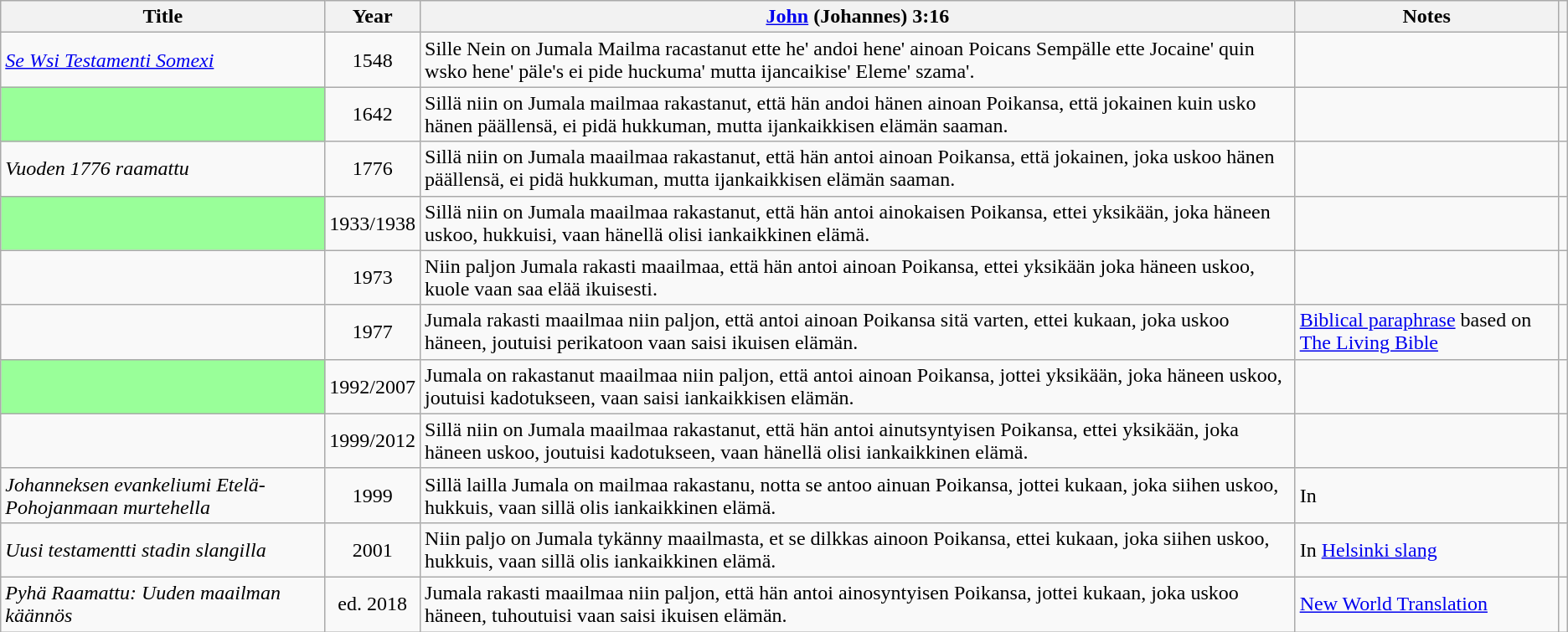<table class="wikitable">
<tr>
<th>Title</th>
<th align="center">Year</th>
<th><a href='#'>John</a> (Johannes) 3:16</th>
<th>Notes</th>
<th></th>
</tr>
<tr>
<td><em><a href='#'>Se Wsi Testamenti Somexi</a></em></td>
<td align="center">1548</td>
<td>Sille Nein on Jumala Mailma racastanut ette he' andoi hene' ainoan Poicans Sempälle ette Jocaine' quin wsko hene' päle's ei pide huckuma' mutta ijancaikise' Eleme' szama'.</td>
<td></td>
<td></td>
</tr>
<tr>
<th style="background: #9F9"><em></em></th>
<td align="center">1642</td>
<td>Sillä niin on Jumala mailmaa rakastanut, että hän andoi hänen ainoan Poikansa, että jokainen kuin usko hänen päällensä, ei pidä hukkuman, mutta ijankaikkisen elämän saaman.</td>
<td></td>
<td></td>
</tr>
<tr>
<td><em>Vuoden 1776 raamattu</em></td>
<td align="center">1776</td>
<td>Sillä niin on Jumala maailmaa rakastanut, että hän antoi ainoan Poikansa, että jokainen, joka uskoo hänen päällensä, ei pidä hukkuman, mutta ijankaikkisen elämän saaman.</td>
<td></td>
<td></td>
</tr>
<tr>
<th style="background: #9F9"><em></em></th>
<td align="center">1933/1938</td>
<td>Sillä niin on Jumala maailmaa rakastanut, että hän antoi ainokaisen Poikansa, ettei yksikään, joka häneen uskoo, hukkuisi, vaan hänellä olisi iankaikkinen elämä.</td>
<td></td>
<td></td>
</tr>
<tr>
<td><em></em></td>
<td align="center">1973</td>
<td>Niin paljon Jumala rakasti maailmaa, että hän antoi ainoan Poikansa, ettei yksikään joka häneen uskoo, kuole vaan saa elää ikuisesti.</td>
<td></td>
<td></td>
</tr>
<tr>
<td></td>
<td align="center">1977</td>
<td>Jumala rakasti maailmaa niin paljon, että antoi ainoan Poikansa sitä varten, ettei kukaan, joka uskoo häneen, joutuisi perikatoon vaan saisi ikuisen elämän.</td>
<td><a href='#'>Biblical paraphrase</a> based on <a href='#'>The Living Bible</a></td>
<td></td>
</tr>
<tr>
<th style="background: #9F9"><em></em></th>
<td align="center">1992/2007</td>
<td>Jumala on rakastanut maailmaa niin paljon, että antoi ainoan Poikansa, jottei yksikään, joka häneen uskoo, joutuisi kadotukseen, vaan saisi iankaikkisen elämän.</td>
<td></td>
<td></td>
</tr>
<tr>
<td><em></em></td>
<td align="center">1999/2012</td>
<td>Sillä niin on Jumala maailmaa rakastanut, että hän antoi ainutsyntyisen Poikansa, ettei yksikään, joka häneen uskoo, joutuisi kadotukseen, vaan hänellä olisi iankaikkinen elämä.</td>
<td></td>
<td></td>
</tr>
<tr>
<td><em>Johanneksen evankeliumi Etelä-Pohojanmaan murtehella</em></td>
<td align="center">1999</td>
<td>Sillä lailla Jumala on mailmaa rakastanu, notta se antoo ainuan Poikansa, jottei kukaan, joka siihen uskoo, hukkuis, vaan sillä olis iankaikkinen elämä.</td>
<td>In </td>
<td></td>
</tr>
<tr>
<td><em>Uusi testamentti stadin slangilla</em></td>
<td align="center">2001</td>
<td>Niin paljo on Jumala tykänny maailmasta, et se dilkkas ainoon Poikansa, ettei kukaan, joka siihen uskoo, hukkuis, vaan sillä olis iankaikkinen elämä.</td>
<td>In <a href='#'>Helsinki slang</a></td>
<td></td>
</tr>
<tr>
<td><em>Pyhä Raamattu: Uuden maailman käännös</em></td>
<td align="center">ed. 2018</td>
<td>Jumala rakasti maailmaa niin paljon, että hän antoi ainosyntyisen Poikansa, jottei kukaan, joka uskoo häneen, tuhoutuisi vaan saisi ikuisen elämän.</td>
<td><a href='#'>New World Translation</a></td>
<td></td>
</tr>
</table>
